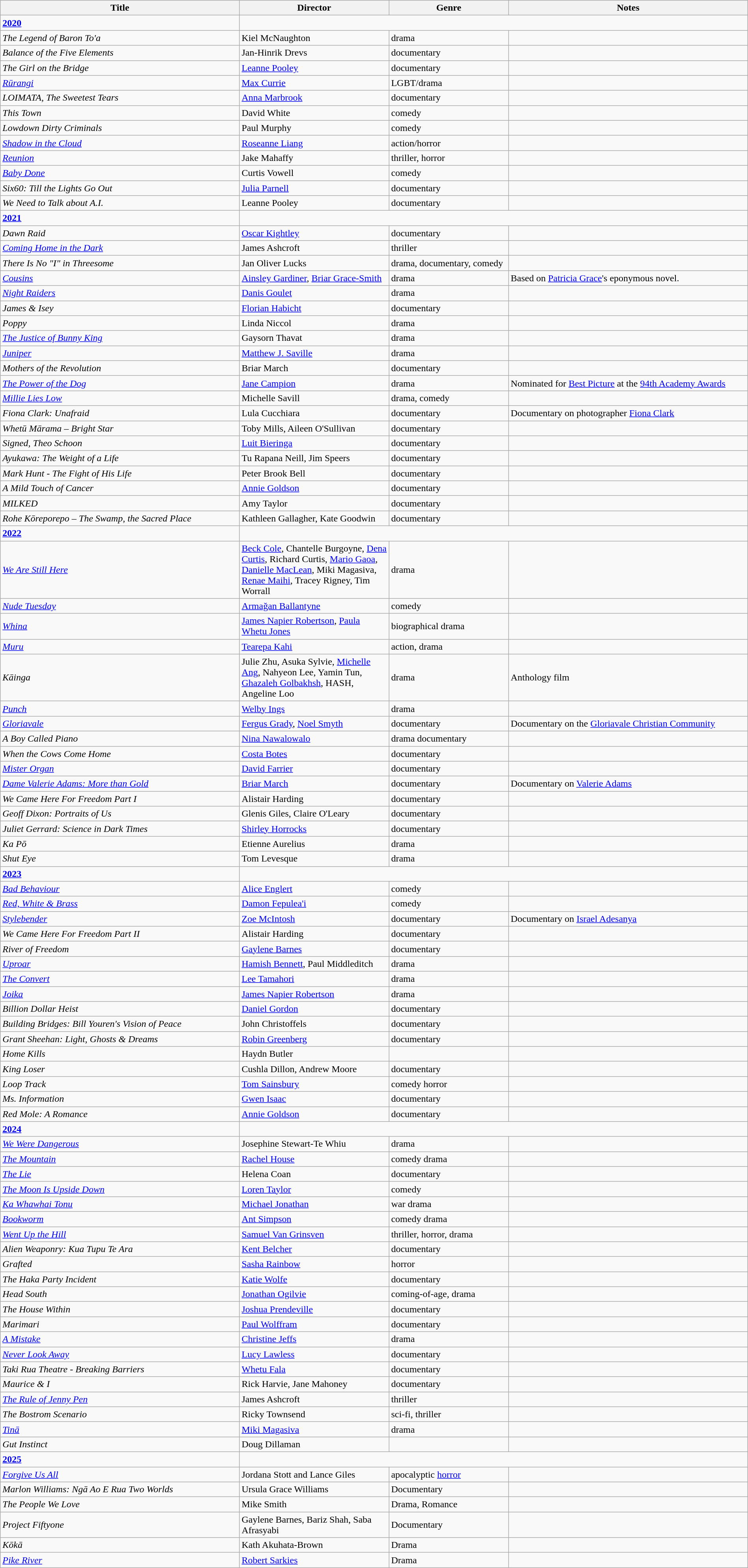<table class="wikitable" width= "100%">
<tr>
<th width=32%>Title</th>
<th width=20%>Director</th>
<th width=16%>Genre</th>
<th width=32%>Notes</th>
</tr>
<tr>
<td><strong><a href='#'>2020</a></strong></td>
</tr>
<tr>
<td> <em>The Legend of Baron To'a</em></td>
<td>Kiel McNaughton</td>
<td>drama</td>
<td></td>
</tr>
<tr>
<td> <em>Balance of the Five Elements</em></td>
<td>Jan-Hinrik Drevs</td>
<td>documentary</td>
<td></td>
</tr>
<tr>
<td> <em>The Girl on the Bridge</em></td>
<td><a href='#'>Leanne Pooley</a></td>
<td>documentary</td>
<td></td>
</tr>
<tr>
<td> <em><a href='#'>Rūrangi</a></em></td>
<td><a href='#'>Max Currie</a></td>
<td>LGBT/drama</td>
<td></td>
</tr>
<tr>
<td><em>LOIMATA, The Sweetest Tears</em></td>
<td><a href='#'>Anna Marbrook</a></td>
<td>documentary</td>
<td></td>
</tr>
<tr>
<td> <em>This Town</em></td>
<td>David White</td>
<td>comedy</td>
<td></td>
</tr>
<tr>
<td> <em>Lowdown Dirty Criminals</em></td>
<td>Paul Murphy</td>
<td>comedy</td>
<td></td>
</tr>
<tr>
<td> <em><a href='#'>Shadow in the Cloud</a></em></td>
<td><a href='#'>Roseanne Liang</a></td>
<td>action/horror</td>
<td></td>
</tr>
<tr>
<td> <em><a href='#'>Reunion</a></em></td>
<td>Jake Mahaffy</td>
<td>thriller, horror</td>
<td></td>
</tr>
<tr>
<td> <em><a href='#'>Baby Done</a></em></td>
<td>Curtis Vowell</td>
<td>comedy</td>
<td></td>
</tr>
<tr>
<td><em>Six60: Till the Lights Go Out</em></td>
<td><a href='#'>Julia Parnell</a></td>
<td>documentary</td>
<td></td>
</tr>
<tr>
<td><em>We Need to Talk about A.I.</em></td>
<td>Leanne Pooley</td>
<td>documentary</td>
<td></td>
</tr>
<tr>
<td><strong><a href='#'>2021</a></strong></td>
</tr>
<tr>
<td><em>Dawn Raid</em></td>
<td><a href='#'>Oscar Kightley</a></td>
<td>documentary</td>
<td></td>
</tr>
<tr>
<td><em><a href='#'>Coming Home in the Dark</a></em></td>
<td>James Ashcroft</td>
<td>thriller</td>
<td></td>
</tr>
<tr>
<td><em>There Is No "I" in Threesome</em></td>
<td>Jan Oliver Lucks</td>
<td>drama, documentary, comedy</td>
<td></td>
</tr>
<tr>
<td><em><a href='#'>Cousins</a></em></td>
<td><a href='#'>Ainsley Gardiner</a>, <a href='#'>Briar Grace-Smith</a></td>
<td>drama</td>
<td>Based on <a href='#'>Patricia Grace</a>'s eponymous novel.</td>
</tr>
<tr>
<td><em><a href='#'>Night Raiders</a></em></td>
<td><a href='#'>Danis Goulet</a></td>
<td>drama</td>
<td></td>
</tr>
<tr>
<td><em>James & Isey</em></td>
<td><a href='#'>Florian Habicht</a></td>
<td>documentary</td>
<td></td>
</tr>
<tr>
<td><em>Poppy</em></td>
<td>Linda Niccol</td>
<td>drama</td>
<td></td>
</tr>
<tr>
<td><em><a href='#'>The Justice of Bunny King</a></em></td>
<td>Gaysorn Thavat</td>
<td>drama</td>
<td></td>
</tr>
<tr>
<td><em><a href='#'>Juniper</a></em></td>
<td><a href='#'>Matthew J. Saville</a></td>
<td>drama</td>
<td></td>
</tr>
<tr>
<td><em>Mothers of the Revolution</em></td>
<td>Briar March</td>
<td>documentary</td>
<td></td>
</tr>
<tr>
<td><em><a href='#'>The Power of the Dog</a></em></td>
<td><a href='#'>Jane Campion</a></td>
<td>drama</td>
<td>Nominated for <a href='#'>Best Picture</a> at the <a href='#'>94th Academy Awards</a></td>
</tr>
<tr>
<td><em><a href='#'>Millie Lies Low</a></em></td>
<td>Michelle Savill</td>
<td>drama, comedy</td>
<td></td>
</tr>
<tr>
<td><em>Fiona Clark: Unafraid</em></td>
<td>Lula Cucchiara</td>
<td>documentary</td>
<td> Documentary on photographer <a href='#'>Fiona Clark</a></td>
</tr>
<tr>
<td><em>Whetū Mārama – Bright Star</em></td>
<td>Toby Mills, Aileen O'Sullivan</td>
<td>documentary</td>
<td></td>
</tr>
<tr>
<td><em>Signed, Theo Schoon</em></td>
<td><a href='#'>Luit Bieringa</a></td>
<td>documentary</td>
<td></td>
</tr>
<tr>
<td><em>Ayukawa: The Weight of a Life</em></td>
<td>Tu Rapana Neill, Jim Speers</td>
<td>documentary</td>
<td></td>
</tr>
<tr>
<td><em>Mark Hunt - The Fight of His Life</em></td>
<td>Peter Brook Bell</td>
<td>documentary</td>
<td></td>
</tr>
<tr>
<td><em>A Mild Touch of Cancer</em></td>
<td><a href='#'>Annie Goldson</a></td>
<td>documentary</td>
<td></td>
</tr>
<tr>
<td><em>MILKED</em></td>
<td>Amy Taylor</td>
<td>documentary</td>
<td></td>
</tr>
<tr>
<td><em>Rohe Kōreporepo – The Swamp, the Sacred Place</em></td>
<td>Kathleen Gallagher, Kate Goodwin</td>
<td>documentary</td>
<td></td>
</tr>
<tr>
<td><strong><a href='#'>2022</a></strong></td>
</tr>
<tr>
<td><em><a href='#'>We Are Still Here</a></em></td>
<td><a href='#'>Beck Cole</a>, Chantelle Burgoyne, <a href='#'>Dena Curtis</a>, Richard Curtis, <a href='#'>Mario Gaoa</a>, <a href='#'>Danielle MacLean</a>, Miki Magasiva, <a href='#'>Renae Maihi</a>, Tracey Rigney, Tim Worrall</td>
<td>drama</td>
<td></td>
</tr>
<tr>
<td><em><a href='#'>Nude Tuesday</a></em></td>
<td><a href='#'>Armağan Ballantyne</a></td>
<td>comedy</td>
<td></td>
</tr>
<tr>
<td><em><a href='#'>Whina</a></em></td>
<td><a href='#'>James Napier Robertson</a>, <a href='#'>Paula Whetu Jones</a></td>
<td>biographical drama</td>
<td></td>
</tr>
<tr>
<td><em><a href='#'>Muru</a></em></td>
<td><a href='#'>Tearepa Kahi</a></td>
<td>action, drama</td>
<td></td>
</tr>
<tr>
<td><em>Kāinga</em></td>
<td>Julie Zhu, Asuka Sylvie, <a href='#'>Michelle Ang</a>, Nahyeon Lee, Yamin Tun, <a href='#'>Ghazaleh Golbakhsh</a>, HASH, Angeline Loo</td>
<td>drama</td>
<td> Anthology film</td>
</tr>
<tr>
<td><em><a href='#'>Punch</a></em></td>
<td><a href='#'>Welby Ings</a></td>
<td>drama</td>
<td></td>
</tr>
<tr>
<td><em><a href='#'>Gloriavale</a></em></td>
<td><a href='#'>Fergus Grady</a>, <a href='#'>Noel Smyth</a></td>
<td>documentary</td>
<td>Documentary on the <a href='#'>Gloriavale Christian Community</a></td>
</tr>
<tr>
<td><em>A Boy Called Piano</em></td>
<td><a href='#'>Nina Nawalowalo</a></td>
<td>drama documentary</td>
<td></td>
</tr>
<tr>
<td><em>When the Cows Come Home</em></td>
<td><a href='#'>Costa Botes</a></td>
<td>documentary</td>
<td></td>
</tr>
<tr>
<td><em><a href='#'>Mister Organ</a></em></td>
<td><a href='#'>David Farrier</a></td>
<td>documentary</td>
<td></td>
</tr>
<tr>
<td><em><a href='#'>Dame Valerie Adams: More than Gold</a></em></td>
<td><a href='#'>Briar March</a></td>
<td>documentary</td>
<td>Documentary on <a href='#'>Valerie Adams</a></td>
</tr>
<tr>
<td><em>We Came Here For Freedom Part I</em></td>
<td>Alistair Harding</td>
<td>documentary</td>
<td></td>
</tr>
<tr>
<td><em>Geoff Dixon: Portraits of Us</em></td>
<td>Glenis Giles, Claire O'Leary</td>
<td>documentary</td>
<td></td>
</tr>
<tr>
<td><em>Juliet Gerrard: Science in Dark Times</em></td>
<td><a href='#'>Shirley Horrocks</a></td>
<td>documentary</td>
<td></td>
</tr>
<tr>
<td><em>Ka Pō</em></td>
<td>Etienne Aurelius</td>
<td>drama</td>
<td></td>
</tr>
<tr>
<td><em>Shut Eye</em></td>
<td>Tom Levesque</td>
<td>drama</td>
<td></td>
</tr>
<tr>
<td><strong><a href='#'>2023</a></strong></td>
</tr>
<tr>
<td><em><a href='#'>Bad Behaviour</a></em></td>
<td><a href='#'>Alice Englert</a></td>
<td>comedy</td>
<td></td>
</tr>
<tr>
<td><em><a href='#'>Red, White & Brass</a></em></td>
<td><a href='#'>Damon Fepulea'i</a></td>
<td>comedy</td>
<td></td>
</tr>
<tr>
<td><em><a href='#'>Stylebender</a></em></td>
<td><a href='#'>Zoe McIntosh</a></td>
<td>documentary</td>
<td>Documentary on <a href='#'>Israel Adesanya</a></td>
</tr>
<tr>
<td><em>We Came Here For Freedom Part II</em></td>
<td>Alistair Harding</td>
<td>documentary</td>
<td></td>
</tr>
<tr>
<td><em>River of Freedom</em></td>
<td><a href='#'>Gaylene Barnes</a></td>
<td>documentary</td>
<td></td>
</tr>
<tr>
<td><em><a href='#'>Uproar</a></em></td>
<td><a href='#'>Hamish Bennett</a>, Paul Middleditch</td>
<td>drama</td>
<td></td>
</tr>
<tr>
<td><em><a href='#'>The Convert</a></em></td>
<td><a href='#'>Lee Tamahori</a></td>
<td>drama</td>
<td></td>
</tr>
<tr>
<td><em><a href='#'>Joika</a></em></td>
<td><a href='#'>James Napier Robertson</a></td>
<td>drama</td>
<td></td>
</tr>
<tr>
<td><em>Billion Dollar Heist</em></td>
<td><a href='#'>Daniel Gordon</a></td>
<td>documentary</td>
<td></td>
</tr>
<tr>
<td><em>Building Bridges: Bill Youren's Vision of Peace</em></td>
<td>John Christoffels</td>
<td>documentary</td>
<td></td>
</tr>
<tr>
<td><em>Grant Sheehan: Light, Ghosts & Dreams</em></td>
<td><a href='#'>Robin Greenberg</a></td>
<td>documentary</td>
<td></td>
</tr>
<tr>
<td><em>Home Kills</em></td>
<td>Haydn Butler</td>
<td></td>
<td></td>
</tr>
<tr>
<td><em>King Loser</em></td>
<td>Cushla Dillon, Andrew Moore</td>
<td>documentary</td>
<td></td>
</tr>
<tr>
<td><em>Loop Track</em></td>
<td><a href='#'>Tom Sainsbury</a></td>
<td>comedy horror</td>
<td></td>
</tr>
<tr>
<td><em>Ms. Information</em></td>
<td><a href='#'>Gwen Isaac</a></td>
<td>documentary</td>
<td></td>
</tr>
<tr>
<td><em>Red Mole: A Romance</em></td>
<td><a href='#'>Annie Goldson</a></td>
<td>documentary</td>
<td></td>
</tr>
<tr>
<td><strong><a href='#'>2024</a></strong></td>
</tr>
<tr>
<td><em><a href='#'>We Were Dangerous</a></em></td>
<td>Josephine Stewart-Te Whiu</td>
<td>drama</td>
<td></td>
</tr>
<tr>
<td><em><a href='#'>The Mountain</a></em></td>
<td><a href='#'>Rachel House</a></td>
<td>comedy drama</td>
<td></td>
</tr>
<tr>
<td><em><a href='#'>The Lie</a></em></td>
<td>Helena Coan</td>
<td>documentary</td>
<td></td>
</tr>
<tr>
<td><em><a href='#'>The Moon Is Upside Down</a></em></td>
<td><a href='#'>Loren Taylor</a></td>
<td>comedy</td>
<td></td>
</tr>
<tr>
<td><em><a href='#'>Ka Whawhai Tonu</a></em></td>
<td><a href='#'>Michael Jonathan</a></td>
<td>war drama</td>
<td></td>
</tr>
<tr>
<td><em><a href='#'>Bookworm</a></em></td>
<td><a href='#'>Ant Simpson</a></td>
<td>comedy drama</td>
<td></td>
</tr>
<tr>
<td><em><a href='#'>Went Up the Hill</a></em></td>
<td><a href='#'>Samuel Van Grinsven</a></td>
<td>thriller, horror, drama</td>
<td></td>
</tr>
<tr>
<td><em>Alien Weaponry: Kua Tupu Te Ara</em></td>
<td><a href='#'>Kent Belcher</a></td>
<td>documentary</td>
<td></td>
</tr>
<tr>
<td><em>Grafted</em></td>
<td><a href='#'>Sasha Rainbow</a></td>
<td>horror</td>
<td></td>
</tr>
<tr>
<td><em>The Haka Party Incident</em></td>
<td><a href='#'>Katie Wolfe</a></td>
<td>documentary</td>
<td></td>
</tr>
<tr>
<td><em>Head South</em></td>
<td><a href='#'>Jonathan Ogilvie</a></td>
<td>coming-of-age, drama</td>
<td></td>
</tr>
<tr>
<td><em>The House Within</em></td>
<td><a href='#'>Joshua Prendeville</a></td>
<td>documentary</td>
<td></td>
</tr>
<tr>
<td><em>Marimari</em></td>
<td><a href='#'>Paul Wolffram</a></td>
<td>documentary</td>
<td></td>
</tr>
<tr>
<td><a href='#'><em>A Mistake</em></a></td>
<td><a href='#'>Christine Jeffs</a></td>
<td>drama</td>
<td></td>
</tr>
<tr>
<td><em><a href='#'>Never Look Away</a></em></td>
<td><a href='#'>Lucy Lawless</a></td>
<td>documentary</td>
<td></td>
</tr>
<tr>
<td><em>Taki Rua Theatre - Breaking Barriers</em></td>
<td><a href='#'>Whetu Fala</a></td>
<td>documentary</td>
<td></td>
</tr>
<tr>
<td><em>Maurice & I</em></td>
<td>Rick Harvie, Jane Mahoney</td>
<td>documentary</td>
<td></td>
</tr>
<tr>
<td><em><a href='#'>The Rule of Jenny Pen</a></em></td>
<td>James Ashcroft</td>
<td>thriller</td>
<td></td>
</tr>
<tr>
<td><em>The Bostrom Scenario</em></td>
<td>Ricky Townsend</td>
<td>sci-fi, thriller</td>
<td></td>
</tr>
<tr>
<td><em><a href='#'>Tinā</a></em></td>
<td><a href='#'>Miki Magasiva</a></td>
<td>drama</td>
<td></td>
</tr>
<tr>
<td><em>Gut Instinct</em></td>
<td>Doug Dillaman</td>
<td></td>
<td></td>
</tr>
<tr>
<td><strong><a href='#'>2025</a></strong></td>
</tr>
<tr>
<td><em><a href='#'>Forgive Us All</a></em></td>
<td>Jordana Stott and Lance Giles</td>
<td>apocalyptic <a href='#'>horror</a></td>
<td></td>
</tr>
<tr>
<td><em>Marlon Williams: Ngā Ao E Rua Two Worlds</em></td>
<td>Ursula Grace Williams</td>
<td>Documentary</td>
<td></td>
</tr>
<tr>
<td><em>The People We Love</em></td>
<td>Mike Smith</td>
<td>Drama, Romance</td>
<td></td>
</tr>
<tr>
<td><em>Project Fiftyone</em></td>
<td>Gaylene Barnes, Bariz Shah, Saba Afrasyabi</td>
<td>Documentary</td>
<td></td>
</tr>
<tr>
<td><em>Kōkā</em></td>
<td>Kath Akuhata-Brown</td>
<td>Drama</td>
<td></td>
</tr>
<tr>
<td><a href='#'><em>Pike River</em></a></td>
<td><a href='#'>Robert Sarkies</a></td>
<td>Drama</td>
<td></td>
</tr>
</table>
